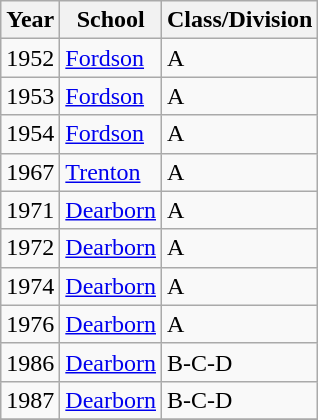<table class="wikitable">
<tr>
<th>Year</th>
<th>School</th>
<th>Class/Division</th>
</tr>
<tr>
<td>1952</td>
<td><a href='#'>Fordson</a></td>
<td>A</td>
</tr>
<tr>
<td>1953</td>
<td><a href='#'>Fordson</a></td>
<td>A</td>
</tr>
<tr>
<td>1954</td>
<td><a href='#'>Fordson</a></td>
<td>A</td>
</tr>
<tr>
<td>1967</td>
<td><a href='#'>Trenton</a></td>
<td>A</td>
</tr>
<tr>
<td>1971</td>
<td><a href='#'>Dearborn</a></td>
<td>A</td>
</tr>
<tr>
<td>1972</td>
<td><a href='#'>Dearborn</a></td>
<td>A</td>
</tr>
<tr>
<td>1974</td>
<td><a href='#'>Dearborn</a></td>
<td>A</td>
</tr>
<tr>
<td>1976</td>
<td><a href='#'>Dearborn</a></td>
<td>A</td>
</tr>
<tr>
<td>1986</td>
<td><a href='#'>Dearborn</a></td>
<td>B-C-D</td>
</tr>
<tr>
<td>1987</td>
<td><a href='#'>Dearborn</a></td>
<td>B-C-D</td>
</tr>
<tr>
</tr>
</table>
